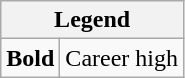<table class="wikitable mw-collapsible mw-collapsed">
<tr>
<th colspan="2">Legend</th>
</tr>
<tr>
<td><strong>Bold</strong></td>
<td>Career high</td>
</tr>
</table>
